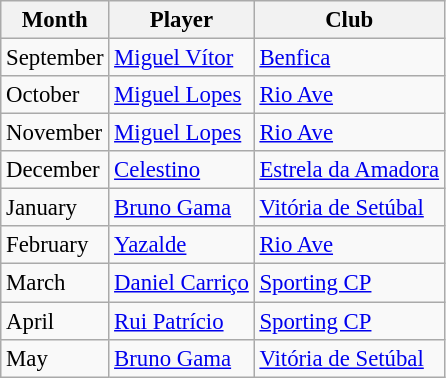<table class="wikitable" style="font-size:95%">
<tr>
<th>Month</th>
<th>Player</th>
<th>Club</th>
</tr>
<tr>
<td>September</td>
<td> <a href='#'>Miguel Vítor</a></td>
<td><a href='#'>Benfica</a></td>
</tr>
<tr>
<td>October</td>
<td> <a href='#'>Miguel Lopes</a></td>
<td><a href='#'>Rio Ave</a></td>
</tr>
<tr>
<td>November</td>
<td> <a href='#'>Miguel Lopes</a></td>
<td><a href='#'>Rio Ave</a></td>
</tr>
<tr>
<td>December</td>
<td> <a href='#'>Celestino</a></td>
<td><a href='#'>Estrela da Amadora</a></td>
</tr>
<tr>
<td>January</td>
<td> <a href='#'>Bruno Gama</a></td>
<td><a href='#'>Vitória de Setúbal</a></td>
</tr>
<tr>
<td>February</td>
<td> <a href='#'>Yazalde</a></td>
<td><a href='#'>Rio Ave</a></td>
</tr>
<tr>
<td>March</td>
<td> <a href='#'>Daniel Carriço</a></td>
<td><a href='#'>Sporting CP</a></td>
</tr>
<tr>
<td>April</td>
<td> <a href='#'>Rui Patrício</a></td>
<td><a href='#'>Sporting CP</a></td>
</tr>
<tr>
<td>May</td>
<td> <a href='#'>Bruno Gama</a></td>
<td><a href='#'>Vitória de Setúbal</a></td>
</tr>
</table>
